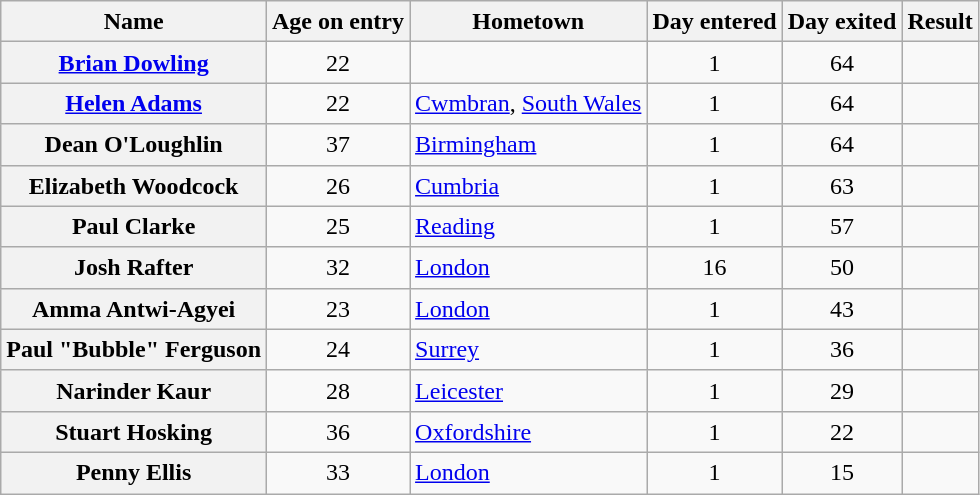<table class="wikitable sortable" style="text-align:left; line-height:20px; width:auto;">
<tr>
<th scope="col">Name</th>
<th scope="col">Age on entry</th>
<th scope="col">Hometown</th>
<th scope="col">Day entered</th>
<th scope="col">Day exited</th>
<th scope="col">Result</th>
</tr>
<tr>
<th scope="row"><a href='#'>Brian Dowling</a></th>
<td align="center">22</td>
<td></td>
<td align="center">1</td>
<td align="center">64</td>
<td></td>
</tr>
<tr>
<th scope="row"><a href='#'>Helen Adams</a></th>
<td align="center">22</td>
<td><a href='#'>Cwmbran</a>, <a href='#'>South Wales</a></td>
<td align="center">1</td>
<td align="center">64</td>
<td></td>
</tr>
<tr>
<th scope="row">Dean O'Loughlin</th>
<td align="center">37</td>
<td><a href='#'>Birmingham</a></td>
<td align="center">1</td>
<td align="center">64</td>
<td></td>
</tr>
<tr>
<th scope="row">Elizabeth Woodcock</th>
<td align="center">26</td>
<td><a href='#'>Cumbria</a></td>
<td align="center">1</td>
<td align="center">63</td>
<td></td>
</tr>
<tr>
<th scope="row">Paul Clarke</th>
<td align="center">25</td>
<td><a href='#'>Reading</a></td>
<td align="center">1</td>
<td align="center">57</td>
<td></td>
</tr>
<tr>
<th scope="row">Josh Rafter</th>
<td align="center">32</td>
<td><a href='#'>London</a></td>
<td align="center">16</td>
<td align="center">50</td>
<td></td>
</tr>
<tr>
<th scope="row">Amma Antwi-Agyei</th>
<td align="center">23</td>
<td><a href='#'>London</a></td>
<td align="center">1</td>
<td align="center">43</td>
<td></td>
</tr>
<tr>
<th scope="row">Paul "Bubble" Ferguson</th>
<td align="center">24</td>
<td><a href='#'>Surrey</a></td>
<td align="center">1</td>
<td align="center">36</td>
<td></td>
</tr>
<tr>
<th scope="row">Narinder Kaur</th>
<td align="center">28</td>
<td><a href='#'>Leicester</a></td>
<td align="center">1</td>
<td align="center">29</td>
<td></td>
</tr>
<tr>
<th scope="row">Stuart Hosking</th>
<td align="center">36</td>
<td><a href='#'>Oxfordshire</a></td>
<td align="center">1</td>
<td align="center">22</td>
<td></td>
</tr>
<tr>
<th scope="row">Penny Ellis</th>
<td align="center">33</td>
<td><a href='#'>London</a></td>
<td align="center">1</td>
<td align="center">15</td>
<td></td>
</tr>
</table>
